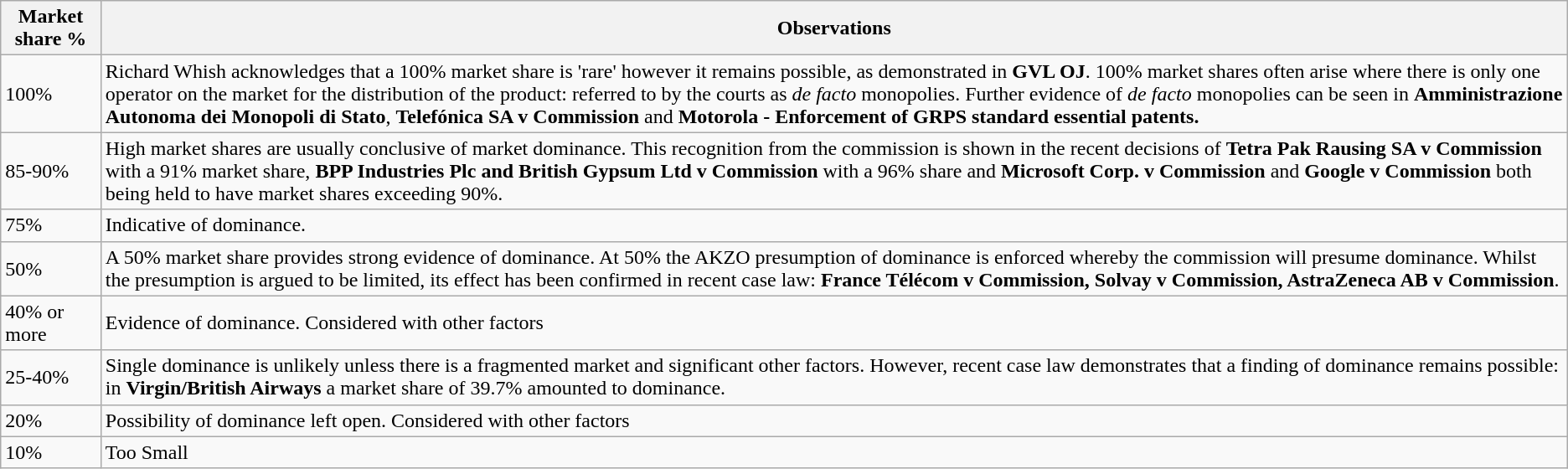<table class="wikitable">
<tr>
<th>Market share %</th>
<th>Observations</th>
</tr>
<tr>
<td>100%</td>
<td>Richard Whish acknowledges that a 100% market share is 'rare' however it remains possible, as demonstrated in <strong>GVL OJ</strong>. 100% market shares often arise where there is only one operator on the market for the distribution of the product: referred to by the courts as <em>de facto</em> monopolies. Further evidence of <em>de facto</em> monopolies can be seen in <strong>Amministrazione Autonoma dei Monopoli di Stato</strong>, <strong>Telefónica SA v Commission</strong> and <strong>Motorola - Enforcement of GRPS standard essential patents</strong><strong>.</strong></td>
</tr>
<tr>
<td>85-90%</td>
<td>High market shares are usually conclusive of market dominance. This recognition from the commission is shown in the recent decisions of <strong>Tetra Pak Rausing SA v Commission</strong> with a 91% market share, <strong>BPP Industries Plc and British Gypsum Ltd v Commission</strong> with a 96% share and <strong>Microsoft Corp. v Commission</strong> and <strong>Google v Commission</strong> both being held to have market shares exceeding 90%.</td>
</tr>
<tr>
<td>75%</td>
<td>Indicative of dominance.</td>
</tr>
<tr>
<td>50%</td>
<td>A 50% market share provides strong evidence of dominance. At 50% the AKZO presumption of dominance is enforced whereby the commission will presume dominance. Whilst the presumption is argued to be limited, its effect has been confirmed in recent case law: <strong>France Télécom v Commission</strong><strong>, Solvay v Commission</strong><strong>, AstraZeneca AB v Commission</strong>.</td>
</tr>
<tr>
<td>40% or more</td>
<td>Evidence of dominance. Considered with other factors</td>
</tr>
<tr>
<td>25-40%</td>
<td>Single dominance is unlikely unless there is a fragmented market and significant other factors. However, recent case law demonstrates that a finding of dominance remains possible: in <strong>Virgin/British Airways</strong> a market share of 39.7% amounted to dominance.</td>
</tr>
<tr>
<td>20%</td>
<td>Possibility of dominance left open. Considered with other factors</td>
</tr>
<tr>
<td>10%</td>
<td>Too Small</td>
</tr>
</table>
